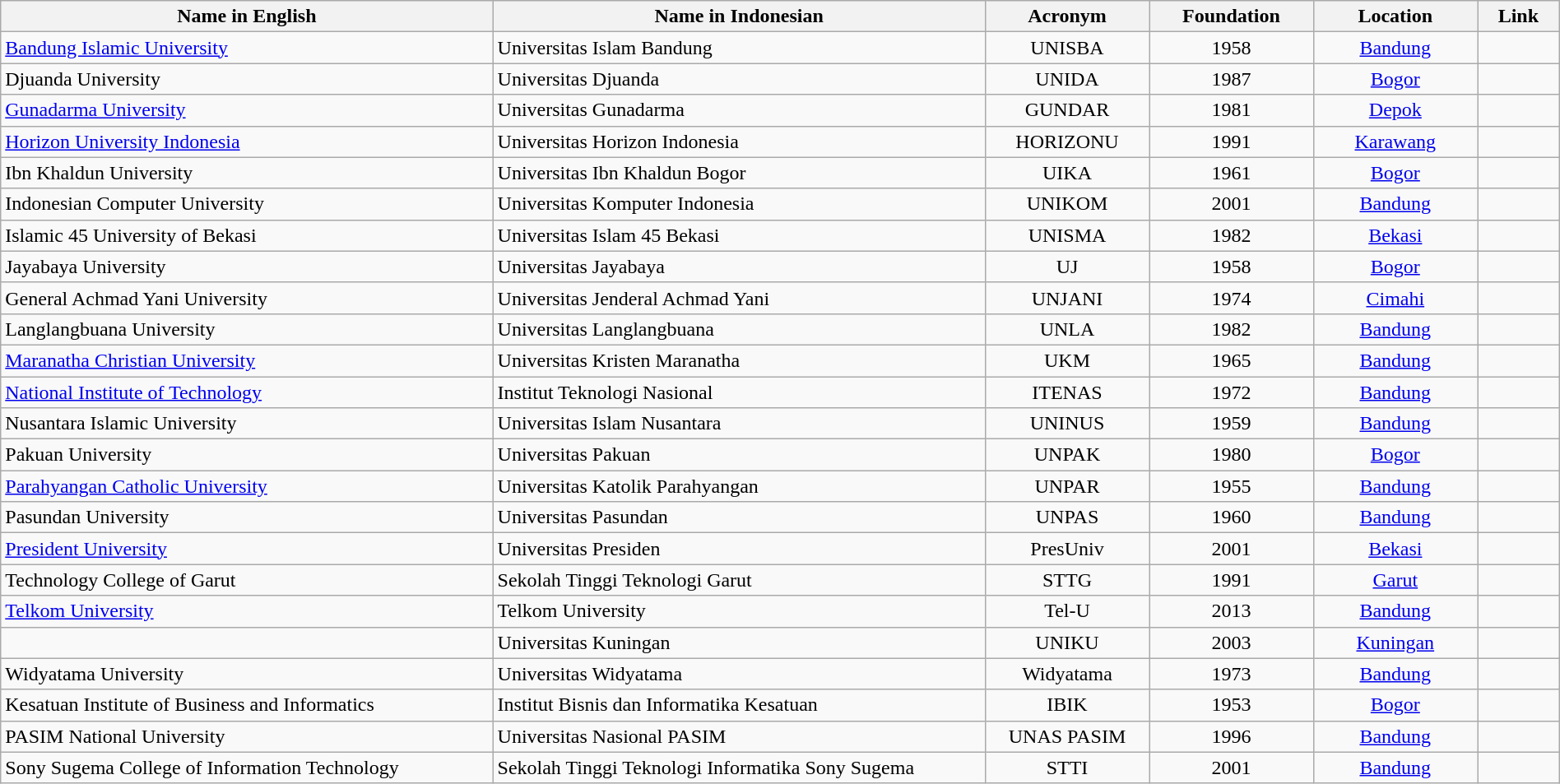<table class="wikitable sortable" style="width:100%;">
<tr>
<th>Name in English</th>
<th>Name in Indonesian</th>
<th>Acronym</th>
<th>Foundation</th>
<th>Location</th>
<th class="unsortable">Link</th>
</tr>
<tr>
<td style="width:30%;"><a href='#'>Bandung Islamic University</a></td>
<td style="width:30%;">Universitas Islam Bandung</td>
<td style="width:10%; text-align:center;">UNISBA</td>
<td style="width:10%; text-align:center;">1958</td>
<td style="width:10%; text-align:center;"><a href='#'>Bandung</a></td>
<td style="width:5%; text-align:center;"></td>
</tr>
<tr>
<td style="width:30%;">Djuanda University</td>
<td style="width:30%;">Universitas Djuanda</td>
<td style="width:10%; text-align:center;">UNIDA</td>
<td style="width:10%; text-align:center;">1987</td>
<td style="width:10%; text-align:center;"><a href='#'>Bogor</a></td>
<td style="width:5%; text-align:center;"></td>
</tr>
<tr>
<td style="width:30%;"><a href='#'>Gunadarma University</a></td>
<td style="width:30%;">Universitas Gunadarma</td>
<td style="width:10%; text-align:center;">GUNDAR</td>
<td style="width:10%; text-align:center;">1981</td>
<td style="width:10%; text-align:center;"><a href='#'>Depok</a></td>
<td style="width:5%; text-align:center;"></td>
</tr>
<tr>
<td style="width:30%;"><a href='#'>Horizon University Indonesia</a></td>
<td style="width:30%;">Universitas Horizon Indonesia</td>
<td style="width:10%; text-align:center;">HORIZONU</td>
<td style="width:10%; text-align:center;">1991</td>
<td style="width:10%; text-align:center;"><a href='#'>Karawang</a></td>
<td></td>
</tr>
<tr>
<td style="width:30%;">Ibn Khaldun University</td>
<td style="width:30%;">Universitas Ibn Khaldun Bogor</td>
<td style="width:10%; text-align:center;">UIKA</td>
<td style="width:10%; text-align:center;">1961</td>
<td style="width:10%; text-align:center;"><a href='#'>Bogor</a></td>
<td style="width:5%; text-align:center;"></td>
</tr>
<tr>
<td style="width:30%;">Indonesian Computer University</td>
<td style="width:30%;">Universitas Komputer Indonesia</td>
<td style="width:10%; text-align:center;">UNIKOM</td>
<td style="width:10%; text-align:center;">2001</td>
<td style="width:10%; text-align:center;"><a href='#'>Bandung</a></td>
<td style="width:5%; text-align:center;"></td>
</tr>
<tr>
<td style="width:30%;">Islamic 45 University of Bekasi</td>
<td style="width:30%;">Universitas Islam 45 Bekasi</td>
<td style="width:10%; text-align:center;">UNISMA</td>
<td style="width:10%; text-align:center;">1982</td>
<td style="width:10%; text-align:center;"><a href='#'>Bekasi</a></td>
<td style="width:5%; text-align:center;"></td>
</tr>
<tr>
<td style="width:30%;">Jayabaya University</td>
<td style="width:30%;">Universitas Jayabaya</td>
<td style="width:10%; text-align:center;">UJ</td>
<td style="width:10%; text-align:center;">1958</td>
<td style="width:10%; text-align:center;"><a href='#'>Bogor</a></td>
<td style="width:5%; text-align:center;"></td>
</tr>
<tr>
<td style="width:30%;">General Achmad Yani University</td>
<td style="width:30%;">Universitas Jenderal Achmad Yani</td>
<td style="width:10%; text-align:center;">UNJANI</td>
<td style="width:10%; text-align:center;">1974</td>
<td style="width:10%; text-align:center;"><a href='#'>Cimahi</a></td>
<td style="width:5%; text-align:center;"></td>
</tr>
<tr>
<td style="width:30%;">Langlangbuana University</td>
<td style="width:30%;">Universitas Langlangbuana</td>
<td style="width:10%; text-align:center;">UNLA</td>
<td style="width:10%; text-align:center;">1982</td>
<td style="width:10%; text-align:center;"><a href='#'>Bandung</a></td>
<td style="width:5%; text-align:center;"></td>
</tr>
<tr>
<td style="width:30%;"><a href='#'>Maranatha Christian University</a></td>
<td style="width:30%;">Universitas Kristen Maranatha</td>
<td style="width:10%; text-align:center;">UKM</td>
<td style="width:10%; text-align:center;">1965</td>
<td style="width:10%; text-align:center;"><a href='#'>Bandung</a></td>
<td style="width:5%; text-align:center;"></td>
</tr>
<tr>
<td style="width:30%;"><a href='#'>National Institute of Technology</a></td>
<td style="width:30%;">Institut Teknologi Nasional</td>
<td style="width:10%; text-align:center;">ITENAS</td>
<td style="width:10%; text-align:center;">1972</td>
<td style="width:10%; text-align:center;"><a href='#'>Bandung</a></td>
<td style="width:5%; text-align:center;"></td>
</tr>
<tr>
<td style="width:30%;">Nusantara Islamic University</td>
<td style="width:30%;">Universitas Islam Nusantara</td>
<td style="width:10%; text-align:center;">UNINUS</td>
<td style="width:10%; text-align:center;">1959</td>
<td style="width:10%; text-align:center;"><a href='#'>Bandung</a></td>
<td style="width:5%; text-align:center;"></td>
</tr>
<tr>
<td style="width:30%;">Pakuan University</td>
<td style="width:30%;">Universitas Pakuan</td>
<td style="width:10%; text-align:center;">UNPAK</td>
<td style="width:10%; text-align:center;">1980</td>
<td style="width:10%; text-align:center;"><a href='#'>Bogor</a></td>
<td style="width:5%; text-align:center;"></td>
</tr>
<tr>
<td style="width:30%;"><a href='#'>Parahyangan Catholic University</a></td>
<td style="width:30%;">Universitas Katolik Parahyangan</td>
<td style="width:10%; text-align:center;">UNPAR</td>
<td style="width:10%; text-align:center;">1955</td>
<td style="width:10%; text-align:center;"><a href='#'>Bandung</a></td>
<td style="width:5%; text-align:center;"></td>
</tr>
<tr>
<td style="width:30%;">Pasundan University</td>
<td style="width:30%;">Universitas Pasundan</td>
<td style="width:10%; text-align:center;">UNPAS</td>
<td style="width:10%; text-align:center;">1960</td>
<td style="width:10%; text-align:center;"><a href='#'>Bandung</a></td>
<td style="width:5%; text-align:center;"> </td>
</tr>
<tr>
<td style="width:30%;"><a href='#'>President University</a></td>
<td style="width:30%;">Universitas Presiden</td>
<td style="width:10%; text-align:center;">PresUniv</td>
<td style="width:10%; text-align:center;">2001</td>
<td style="width:10%; text-align:center;"><a href='#'>Bekasi</a></td>
<td style="width:5%; text-align:center;"></td>
</tr>
<tr>
<td style="width:30%;">Technology College of Garut</td>
<td style="width:30%;">Sekolah Tinggi Teknologi Garut</td>
<td style="width:10%; text-align:center;">STTG</td>
<td style="width:10%; text-align:center;">1991</td>
<td style="width:10%; text-align:center;"><a href='#'>Garut</a></td>
<td style="width:5%; text-align:center;"></td>
</tr>
<tr>
<td style="width:30%;"><a href='#'>Telkom University</a></td>
<td style="width:30%;">Telkom University</td>
<td style="width:10%; text-align:center;">Tel-U</td>
<td style="width:10%; text-align:center;">2013</td>
<td style="width:10%; text-align:center;"><a href='#'>Bandung</a></td>
<td style="width:5%; text-align:center;"></td>
</tr>
<tr>
<td style="width:30%;"></td>
<td style="width:30%;">Universitas Kuningan</td>
<td style="width:10%; text-align:center;">UNIKU</td>
<td style="width:10%; text-align:center;">2003</td>
<td style="width:10%; text-align:center;"><a href='#'>Kuningan</a></td>
<td style="width:5%; text-align:center;"></td>
</tr>
<tr>
<td style="width:30%;">Widyatama University</td>
<td style="width:30%;">Universitas Widyatama</td>
<td style="width:10%; text-align:center;">Widyatama</td>
<td style="width:10%; text-align:center;">1973</td>
<td style="width:10%; text-align:center;"><a href='#'>Bandung</a></td>
<td style="width:5%; text-align:center;"></td>
</tr>
<tr>
<td style="width:30%;">Kesatuan Institute of Business and Informatics</td>
<td style="width:30%;">Institut Bisnis dan Informatika Kesatuan</td>
<td style="width:10%; text-align:center;">IBIK</td>
<td style="width:10%; text-align:center;">1953</td>
<td style="width:10%; text-align:center;"><a href='#'>Bogor</a></td>
<td style="width:5%; text-align:center;"></td>
</tr>
<tr>
<td style="width:30%;">PASIM National University</td>
<td style="width:30%;">Universitas Nasional PASIM</td>
<td style="width:10%; text-align:center;">UNAS PASIM</td>
<td style="width:10%; text-align:center;">1996</td>
<td style="width:10%; text-align:center;"><a href='#'>Bandung</a></td>
<td></td>
</tr>
<tr>
<td style="width:30%;">Sony Sugema College of Information Technology</td>
<td style="width:30%;">Sekolah Tinggi Teknologi Informatika Sony Sugema</td>
<td style="width:10%; text-align:center;">STTI</td>
<td style="width:10%; text-align:center;">2001</td>
<td style="width:10%; text-align:center;"><a href='#'>Bandung</a></td>
<td style="width:5%; text-align:center;"></td>
</tr>
</table>
